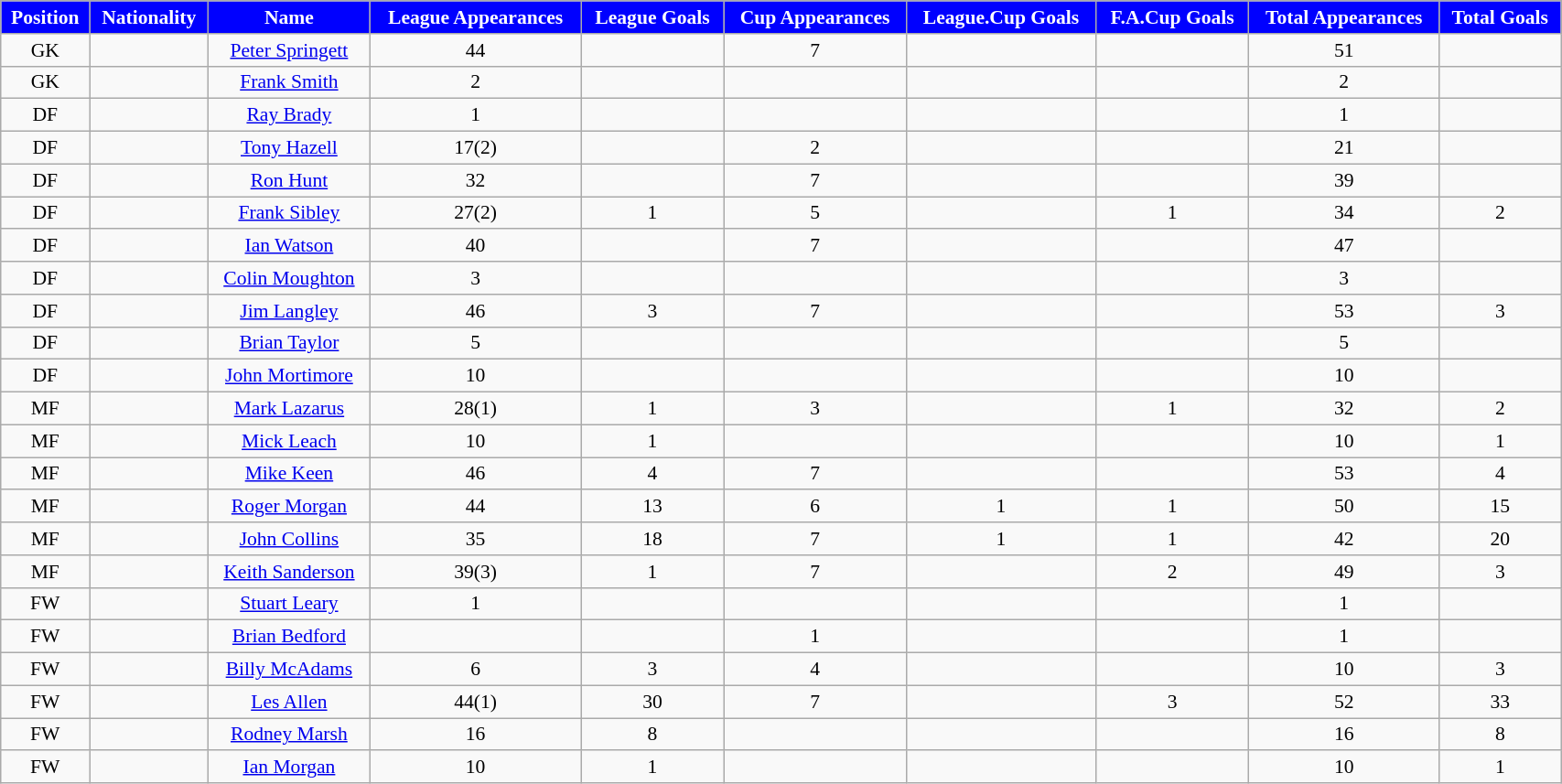<table class="wikitable" style="text-align:center; font-size:90%; width:90%;">
<tr>
<th style="background:#0000FF; color:white; text-align:center;">Position</th>
<th style="background:#0000FF; color:white; text-align:center;">Nationality</th>
<th style="background:#0000FF; color:white; text-align:center;">Name</th>
<th style="background:#0000FF; color:white; text-align:center;">League Appearances</th>
<th style="background:#0000FF; color:white; text-align:center;">League Goals</th>
<th style="background:#0000FF; color:white; text-align:center;">Cup Appearances</th>
<th style="background:#0000FF; color:white; text-align:center;">League.Cup Goals</th>
<th style="background:#0000FF; color:white; text-align:center;">F.A.Cup Goals</th>
<th style="background:#0000FF; color:white; text-align:center;">Total Appearances</th>
<th style="background:#0000FF; color:white; text-align:center;">Total Goals</th>
</tr>
<tr>
<td>GK</td>
<td></td>
<td><a href='#'>Peter Springett</a></td>
<td>44</td>
<td></td>
<td>7</td>
<td></td>
<td></td>
<td>51</td>
<td></td>
</tr>
<tr>
<td>GK</td>
<td></td>
<td><a href='#'>Frank Smith</a></td>
<td>2</td>
<td></td>
<td></td>
<td></td>
<td></td>
<td>2</td>
<td></td>
</tr>
<tr>
<td>DF</td>
<td></td>
<td><a href='#'>Ray Brady</a></td>
<td>1</td>
<td></td>
<td></td>
<td></td>
<td></td>
<td>1</td>
<td></td>
</tr>
<tr>
<td>DF</td>
<td></td>
<td><a href='#'>Tony Hazell</a></td>
<td>17(2)</td>
<td></td>
<td>2</td>
<td></td>
<td></td>
<td>21</td>
<td></td>
</tr>
<tr>
<td>DF</td>
<td></td>
<td><a href='#'>Ron Hunt</a></td>
<td>32</td>
<td></td>
<td>7</td>
<td></td>
<td></td>
<td>39</td>
<td></td>
</tr>
<tr>
<td>DF</td>
<td></td>
<td><a href='#'>Frank Sibley</a></td>
<td>27(2)</td>
<td>1</td>
<td>5</td>
<td></td>
<td>1</td>
<td>34</td>
<td>2</td>
</tr>
<tr>
<td>DF</td>
<td></td>
<td><a href='#'>Ian Watson</a></td>
<td>40</td>
<td></td>
<td>7</td>
<td></td>
<td></td>
<td>47</td>
<td></td>
</tr>
<tr>
<td>DF</td>
<td></td>
<td><a href='#'>Colin Moughton</a></td>
<td>3</td>
<td></td>
<td></td>
<td></td>
<td></td>
<td>3</td>
<td></td>
</tr>
<tr>
<td>DF</td>
<td></td>
<td><a href='#'>Jim Langley</a></td>
<td>46</td>
<td>3</td>
<td>7</td>
<td></td>
<td></td>
<td>53</td>
<td>3</td>
</tr>
<tr>
<td>DF</td>
<td></td>
<td><a href='#'>Brian Taylor</a></td>
<td>5</td>
<td></td>
<td></td>
<td></td>
<td></td>
<td>5</td>
<td></td>
</tr>
<tr>
<td>DF</td>
<td></td>
<td><a href='#'>John Mortimore</a></td>
<td>10</td>
<td></td>
<td></td>
<td></td>
<td></td>
<td>10</td>
<td></td>
</tr>
<tr>
<td>MF</td>
<td></td>
<td><a href='#'>Mark Lazarus</a></td>
<td>28(1)</td>
<td>1</td>
<td>3</td>
<td></td>
<td>1</td>
<td>32</td>
<td>2</td>
</tr>
<tr>
<td>MF</td>
<td></td>
<td><a href='#'>Mick Leach</a></td>
<td>10</td>
<td>1</td>
<td></td>
<td></td>
<td></td>
<td>10</td>
<td>1</td>
</tr>
<tr>
<td>MF</td>
<td></td>
<td><a href='#'>Mike Keen</a></td>
<td>46</td>
<td>4</td>
<td>7</td>
<td></td>
<td></td>
<td>53</td>
<td>4</td>
</tr>
<tr>
<td>MF</td>
<td></td>
<td><a href='#'>Roger Morgan</a></td>
<td>44</td>
<td>13</td>
<td>6</td>
<td>1</td>
<td>1</td>
<td>50</td>
<td>15</td>
</tr>
<tr>
<td>MF</td>
<td></td>
<td><a href='#'>John Collins</a></td>
<td>35</td>
<td>18</td>
<td>7</td>
<td>1</td>
<td>1</td>
<td>42</td>
<td>20</td>
</tr>
<tr>
<td>MF</td>
<td></td>
<td><a href='#'>Keith Sanderson</a></td>
<td>39(3)</td>
<td>1</td>
<td>7</td>
<td></td>
<td>2</td>
<td>49</td>
<td>3</td>
</tr>
<tr>
<td>FW</td>
<td></td>
<td><a href='#'>Stuart Leary</a></td>
<td>1</td>
<td></td>
<td></td>
<td></td>
<td></td>
<td>1</td>
<td></td>
</tr>
<tr>
<td>FW</td>
<td></td>
<td><a href='#'>Brian Bedford</a></td>
<td></td>
<td></td>
<td>1</td>
<td></td>
<td></td>
<td>1</td>
<td></td>
</tr>
<tr>
<td>FW</td>
<td></td>
<td><a href='#'>Billy McAdams</a></td>
<td>6</td>
<td>3</td>
<td>4</td>
<td></td>
<td></td>
<td>10</td>
<td>3</td>
</tr>
<tr>
<td>FW</td>
<td></td>
<td><a href='#'>Les Allen</a></td>
<td>44(1)</td>
<td>30</td>
<td>7</td>
<td></td>
<td>3</td>
<td>52</td>
<td>33</td>
</tr>
<tr>
<td>FW</td>
<td></td>
<td><a href='#'>Rodney Marsh</a></td>
<td>16</td>
<td>8</td>
<td></td>
<td></td>
<td></td>
<td>16</td>
<td>8</td>
</tr>
<tr>
<td>FW</td>
<td></td>
<td><a href='#'>Ian Morgan</a></td>
<td>10</td>
<td>1</td>
<td></td>
<td></td>
<td></td>
<td>10</td>
<td>1</td>
</tr>
</table>
